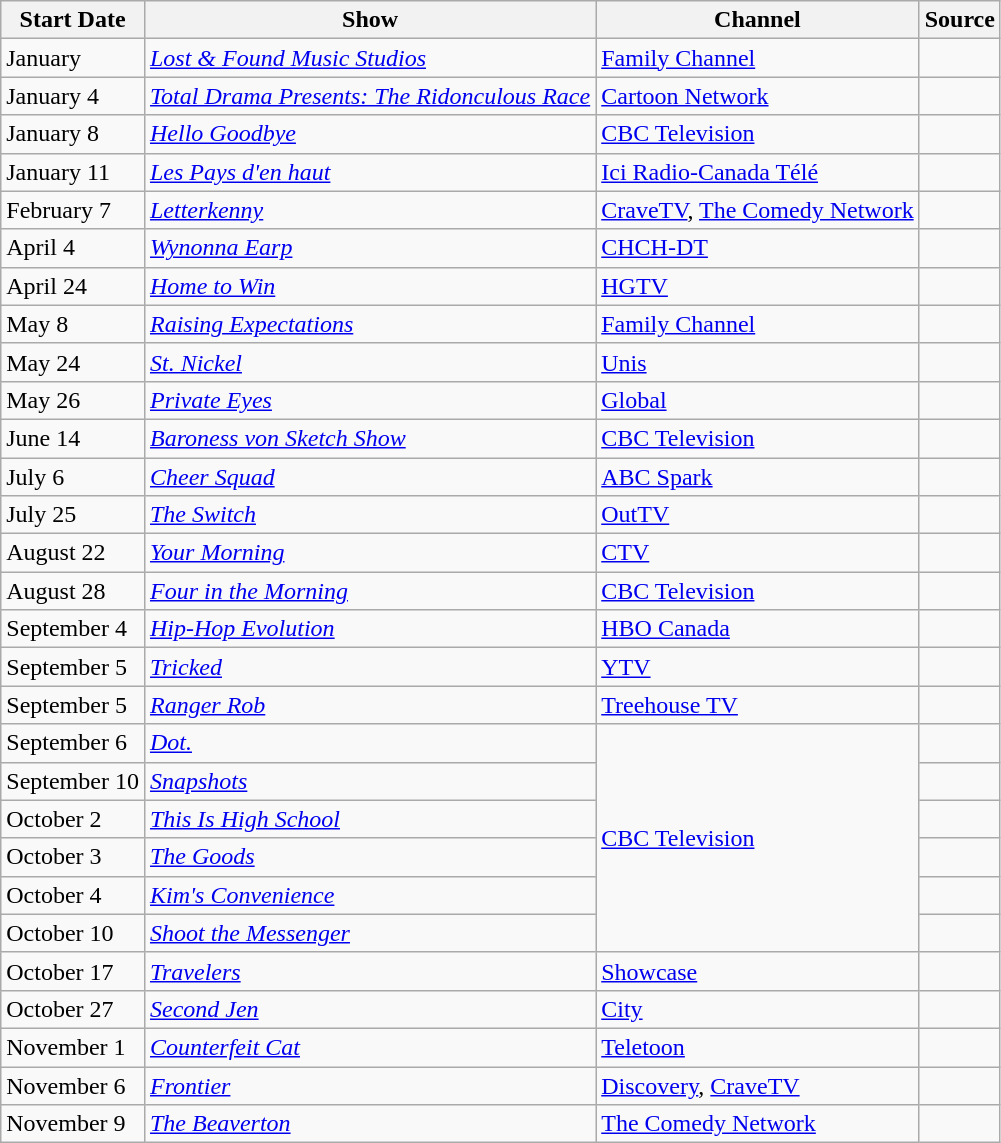<table class="wikitable sortable">
<tr>
<th>Start Date</th>
<th>Show</th>
<th>Channel</th>
<th>Source</th>
</tr>
<tr>
<td>January</td>
<td><em><a href='#'>Lost & Found Music Studios</a></em></td>
<td><a href='#'>Family Channel</a></td>
<td></td>
</tr>
<tr>
<td>January 4</td>
<td><em><a href='#'>Total Drama Presents: The Ridonculous Race</a></em></td>
<td><a href='#'>Cartoon Network</a></td>
<td></td>
</tr>
<tr>
<td>January 8</td>
<td><em><a href='#'>Hello Goodbye</a></em></td>
<td><a href='#'>CBC Television</a></td>
<td></td>
</tr>
<tr>
<td>January 11</td>
<td><em><a href='#'>Les Pays d'en haut</a></em></td>
<td><a href='#'>Ici Radio-Canada Télé</a></td>
<td></td>
</tr>
<tr>
<td>February 7</td>
<td><em><a href='#'>Letterkenny</a></em></td>
<td><a href='#'>CraveTV</a>, <a href='#'>The Comedy Network</a></td>
<td></td>
</tr>
<tr>
<td>April 4</td>
<td><em><a href='#'>Wynonna Earp</a></em></td>
<td><a href='#'>CHCH-DT</a></td>
<td></td>
</tr>
<tr>
<td>April 24</td>
<td><em><a href='#'>Home to Win</a></em></td>
<td><a href='#'>HGTV</a></td>
<td></td>
</tr>
<tr>
<td>May 8</td>
<td><em><a href='#'>Raising Expectations</a></em></td>
<td><a href='#'>Family Channel</a></td>
<td></td>
</tr>
<tr>
<td>May 24</td>
<td><em><a href='#'>St. Nickel</a></em></td>
<td><a href='#'>Unis</a></td>
<td></td>
</tr>
<tr>
<td>May 26</td>
<td><em><a href='#'>Private Eyes</a></em></td>
<td><a href='#'>Global</a></td>
<td></td>
</tr>
<tr>
<td>June 14</td>
<td><em><a href='#'>Baroness von Sketch Show</a></em></td>
<td><a href='#'>CBC Television</a></td>
<td></td>
</tr>
<tr>
<td>July 6</td>
<td><em><a href='#'>Cheer Squad</a></em></td>
<td><a href='#'>ABC Spark</a></td>
<td></td>
</tr>
<tr>
<td>July 25</td>
<td><em><a href='#'>The Switch</a></em></td>
<td><a href='#'>OutTV</a></td>
<td></td>
</tr>
<tr>
<td>August 22</td>
<td><em><a href='#'>Your Morning</a></em></td>
<td><a href='#'>CTV</a></td>
<td></td>
</tr>
<tr>
<td>August 28</td>
<td><em><a href='#'>Four in the Morning</a></em></td>
<td><a href='#'>CBC Television</a></td>
<td></td>
</tr>
<tr>
<td>September 4</td>
<td><em><a href='#'>Hip-Hop Evolution</a></em></td>
<td><a href='#'>HBO Canada</a></td>
<td></td>
</tr>
<tr>
<td>September 5</td>
<td><em><a href='#'>Tricked</a></em></td>
<td><a href='#'>YTV</a></td>
<td></td>
</tr>
<tr>
<td>September 5</td>
<td><em><a href='#'>Ranger Rob</a></em></td>
<td><a href='#'>Treehouse TV</a></td>
<td></td>
</tr>
<tr>
<td>September 6</td>
<td><em><a href='#'>Dot.</a></em></td>
<td rowspan=6><a href='#'>CBC Television</a></td>
<td></td>
</tr>
<tr>
<td>September 10</td>
<td><em><a href='#'>Snapshots</a></em></td>
<td></td>
</tr>
<tr>
<td>October 2</td>
<td><em><a href='#'>This Is High School</a></em></td>
<td></td>
</tr>
<tr>
<td>October 3</td>
<td><em><a href='#'>The Goods</a></em></td>
<td></td>
</tr>
<tr>
<td>October 4</td>
<td><em><a href='#'>Kim's Convenience</a></em></td>
<td></td>
</tr>
<tr>
<td>October 10</td>
<td><em><a href='#'>Shoot the Messenger</a></em></td>
<td></td>
</tr>
<tr>
<td>October 17</td>
<td><em><a href='#'>Travelers</a></em></td>
<td><a href='#'>Showcase</a></td>
<td></td>
</tr>
<tr>
<td>October 27</td>
<td><em><a href='#'>Second Jen</a></em></td>
<td><a href='#'>City</a></td>
<td></td>
</tr>
<tr>
<td>November 1</td>
<td><em><a href='#'>Counterfeit Cat</a></em></td>
<td><a href='#'>Teletoon</a></td>
<td></td>
</tr>
<tr>
<td>November 6</td>
<td><em><a href='#'>Frontier</a></em></td>
<td><a href='#'>Discovery</a>, <a href='#'>CraveTV</a></td>
<td></td>
</tr>
<tr>
<td>November 9</td>
<td><em><a href='#'>The Beaverton</a></em></td>
<td><a href='#'>The Comedy Network</a></td>
<td></td>
</tr>
</table>
